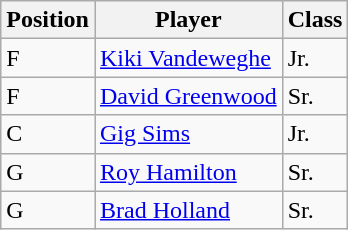<table class="wikitable">
<tr>
<th>Position</th>
<th>Player</th>
<th>Class</th>
</tr>
<tr>
<td>F</td>
<td><a href='#'>Kiki Vandeweghe</a></td>
<td>Jr.</td>
</tr>
<tr>
<td>F</td>
<td><a href='#'>David Greenwood</a></td>
<td>Sr.</td>
</tr>
<tr>
<td>C</td>
<td><a href='#'>Gig Sims</a></td>
<td>Jr.</td>
</tr>
<tr>
<td>G</td>
<td><a href='#'>Roy Hamilton</a></td>
<td>Sr.</td>
</tr>
<tr>
<td>G</td>
<td><a href='#'>Brad Holland</a></td>
<td>Sr.</td>
</tr>
</table>
